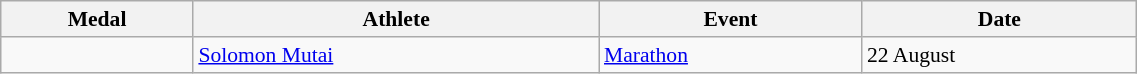<table class="wikitable" style="font-size:90%" width="60%">
<tr>
<th>Medal</th>
<th>Athlete</th>
<th>Event</th>
<th>Date</th>
</tr>
<tr>
<td></td>
<td><a href='#'>Solomon Mutai</a></td>
<td><a href='#'>Marathon</a></td>
<td>22 August</td>
</tr>
</table>
